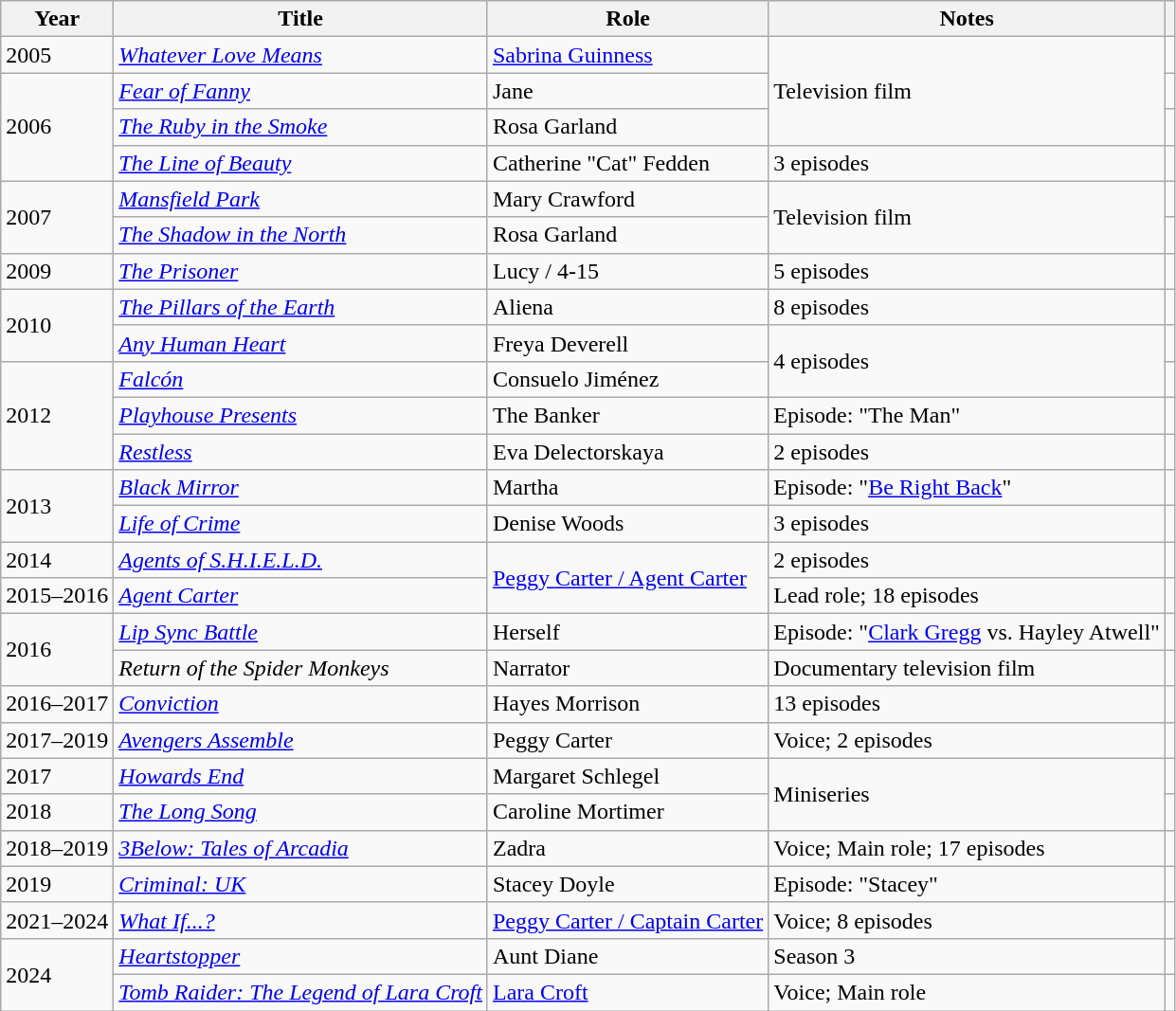<table class="wikitable sortable">
<tr>
<th>Year</th>
<th>Title</th>
<th>Role</th>
<th class="unsortable">Notes</th>
<th class="unsortable"></th>
</tr>
<tr>
<td>2005</td>
<td><em><a href='#'>Whatever Love Means</a></em></td>
<td><a href='#'>Sabrina Guinness</a></td>
<td rowspan="3">Television film</td>
<td></td>
</tr>
<tr>
<td rowspan="3">2006</td>
<td><em><a href='#'>Fear of Fanny</a></em></td>
<td>Jane</td>
<td></td>
</tr>
<tr>
<td><em><a href='#'>The Ruby in the Smoke</a></em></td>
<td>Rosa Garland</td>
<td></td>
</tr>
<tr>
<td><em><a href='#'>The Line of Beauty</a></em></td>
<td>Catherine "Cat" Fedden</td>
<td>3 episodes</td>
<td></td>
</tr>
<tr>
<td rowspan="2">2007</td>
<td><em><a href='#'>Mansfield Park</a></em></td>
<td>Mary Crawford</td>
<td rowspan="2">Television film</td>
<td></td>
</tr>
<tr>
<td><em><a href='#'>The Shadow in the North</a></em></td>
<td>Rosa Garland</td>
<td></td>
</tr>
<tr>
<td>2009</td>
<td><em><a href='#'>The Prisoner</a></em></td>
<td>Lucy / 4-15</td>
<td>5 episodes</td>
<td></td>
</tr>
<tr>
<td rowspan="2">2010</td>
<td><em><a href='#'>The Pillars of the Earth</a></em></td>
<td>Aliena</td>
<td>8 episodes</td>
<td></td>
</tr>
<tr>
<td><em><a href='#'>Any Human Heart</a></em></td>
<td>Freya Deverell</td>
<td rowspan="2">4 episodes</td>
<td></td>
</tr>
<tr>
<td rowspan="3">2012</td>
<td><em><a href='#'>Falcón</a></em></td>
<td>Consuelo Jiménez</td>
<td></td>
</tr>
<tr>
<td><em><a href='#'>Playhouse Presents</a></em></td>
<td>The Banker</td>
<td>Episode: "The Man"</td>
<td></td>
</tr>
<tr>
<td><em><a href='#'>Restless</a></em></td>
<td>Eva Delectorskaya</td>
<td>2 episodes</td>
<td></td>
</tr>
<tr>
<td rowspan="2">2013</td>
<td><em><a href='#'>Black Mirror</a></em></td>
<td>Martha</td>
<td>Episode: "<a href='#'>Be Right Back</a>"</td>
<td></td>
</tr>
<tr>
<td><em><a href='#'>Life of Crime</a></em></td>
<td>Denise Woods</td>
<td>3 episodes</td>
<td></td>
</tr>
<tr>
<td>2014</td>
<td><em><a href='#'>Agents of S.H.I.E.L.D.</a></em></td>
<td rowspan="2"><a href='#'>Peggy Carter / Agent Carter</a></td>
<td>2 episodes</td>
<td></td>
</tr>
<tr>
<td>2015–2016</td>
<td><em><a href='#'>Agent Carter</a></em></td>
<td>Lead role; 18 episodes</td>
<td></td>
</tr>
<tr>
<td rowspan="2">2016</td>
<td><em><a href='#'>Lip Sync Battle</a></em></td>
<td>Herself</td>
<td>Episode: "<a href='#'>Clark Gregg</a> vs. Hayley Atwell"</td>
<td></td>
</tr>
<tr>
<td><em>Return of the Spider Monkeys</em></td>
<td>Narrator</td>
<td>Documentary television film</td>
<td></td>
</tr>
<tr>
<td>2016–2017</td>
<td><em><a href='#'>Conviction</a></em></td>
<td>Hayes Morrison</td>
<td>13 episodes</td>
<td></td>
</tr>
<tr>
<td>2017–2019</td>
<td><em><a href='#'>Avengers Assemble</a></em></td>
<td>Peggy Carter</td>
<td>Voice; 2 episodes</td>
<td></td>
</tr>
<tr>
<td>2017</td>
<td><em><a href='#'>Howards End</a></em></td>
<td>Margaret Schlegel</td>
<td rowspan="2">Miniseries</td>
<td></td>
</tr>
<tr>
<td>2018</td>
<td><em><a href='#'>The Long Song</a></em></td>
<td>Caroline Mortimer</td>
<td></td>
</tr>
<tr>
<td>2018–2019</td>
<td><em><a href='#'>3Below: Tales of Arcadia</a></em></td>
<td>Zadra</td>
<td>Voice; Main role; 17 episodes</td>
<td></td>
</tr>
<tr>
<td>2019</td>
<td><em><a href='#'>Criminal: UK</a></em></td>
<td>Stacey Doyle</td>
<td>Episode: "Stacey"</td>
<td></td>
</tr>
<tr>
<td>2021–2024</td>
<td><em><a href='#'>What If...?</a></em></td>
<td><a href='#'>Peggy Carter / Captain Carter</a></td>
<td>Voice; 8 episodes</td>
<td></td>
</tr>
<tr>
<td rowspan="2">2024</td>
<td><em><a href='#'>Heartstopper</a></em></td>
<td>Aunt Diane</td>
<td>Season 3</td>
<td></td>
</tr>
<tr>
<td><em><a href='#'>Tomb Raider: The Legend of Lara Croft</a></em></td>
<td><a href='#'>Lara Croft</a></td>
<td>Voice; Main role</td>
<td></td>
</tr>
</table>
